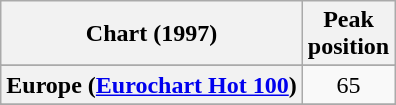<table class="wikitable sortable plainrowheaders" style="text-align:center">
<tr>
<th>Chart (1997)</th>
<th>Peak<br>position</th>
</tr>
<tr>
</tr>
<tr>
</tr>
<tr>
</tr>
<tr>
<th scope="row">Europe (<a href='#'>Eurochart Hot 100</a>)</th>
<td>65</td>
</tr>
<tr>
</tr>
<tr>
</tr>
<tr>
</tr>
<tr>
</tr>
</table>
